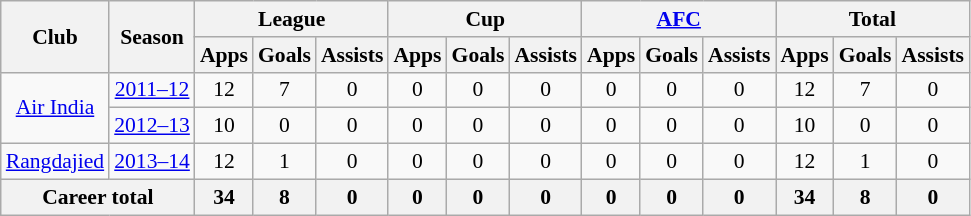<table class="wikitable" style="font-size:90%; text-align:center;">
<tr>
<th rowspan="2">Club</th>
<th rowspan="2">Season</th>
<th colspan="3">League</th>
<th colspan="3">Cup</th>
<th colspan="3"><a href='#'>AFC</a></th>
<th colspan="3">Total</th>
</tr>
<tr>
<th>Apps</th>
<th>Goals</th>
<th>Assists</th>
<th>Apps</th>
<th>Goals</th>
<th>Assists</th>
<th>Apps</th>
<th>Goals</th>
<th>Assists</th>
<th>Apps</th>
<th>Goals</th>
<th>Assists</th>
</tr>
<tr>
<td rowspan="2"><a href='#'>Air India</a></td>
<td><a href='#'>2011–12</a></td>
<td>12</td>
<td>7</td>
<td>0</td>
<td>0</td>
<td>0</td>
<td>0</td>
<td>0</td>
<td>0</td>
<td>0</td>
<td>12</td>
<td>7</td>
<td>0</td>
</tr>
<tr>
<td><a href='#'>2012–13</a></td>
<td>10</td>
<td>0</td>
<td>0</td>
<td>0</td>
<td>0</td>
<td>0</td>
<td>0</td>
<td>0</td>
<td>0</td>
<td>10</td>
<td>0</td>
<td>0</td>
</tr>
<tr>
<td><a href='#'>Rangdajied</a></td>
<td><a href='#'>2013–14</a></td>
<td>12</td>
<td>1</td>
<td>0</td>
<td>0</td>
<td>0</td>
<td>0</td>
<td>0</td>
<td>0</td>
<td>0</td>
<td>12</td>
<td>1</td>
<td>0</td>
</tr>
<tr>
<th colspan="2">Career total</th>
<th>34</th>
<th>8</th>
<th>0</th>
<th>0</th>
<th>0</th>
<th>0</th>
<th>0</th>
<th>0</th>
<th>0</th>
<th>34</th>
<th>8</th>
<th>0</th>
</tr>
</table>
